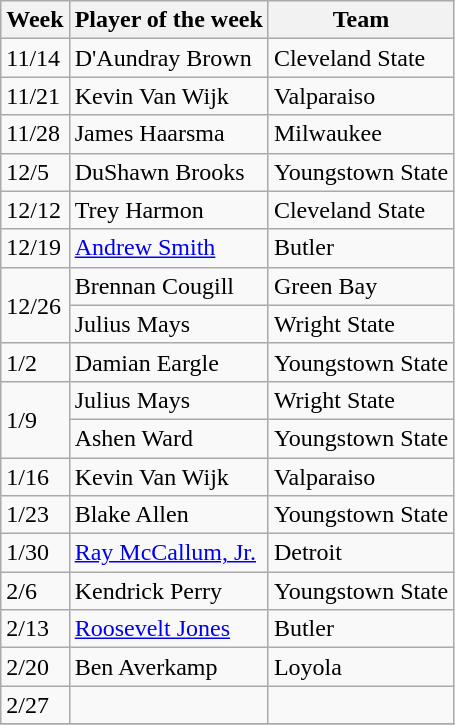<table class="wikitable" border="1">
<tr>
<th>Week</th>
<th>Player of the week</th>
<th>Team</th>
</tr>
<tr>
<td>11/14</td>
<td>D'Aundray Brown</td>
<td>Cleveland State</td>
</tr>
<tr>
<td>11/21</td>
<td>Kevin Van Wijk</td>
<td>Valparaiso</td>
</tr>
<tr>
<td>11/28</td>
<td>James Haarsma</td>
<td>Milwaukee</td>
</tr>
<tr>
<td>12/5</td>
<td>DuShawn Brooks</td>
<td>Youngstown State</td>
</tr>
<tr>
<td>12/12</td>
<td>Trey Harmon</td>
<td>Cleveland State</td>
</tr>
<tr>
<td>12/19</td>
<td><a href='#'>Andrew Smith</a></td>
<td>Butler</td>
</tr>
<tr>
<td rowspan=2>12/26</td>
<td>Brennan Cougill</td>
<td>Green Bay</td>
</tr>
<tr>
<td>Julius Mays</td>
<td>Wright State</td>
</tr>
<tr>
<td>1/2</td>
<td>Damian Eargle</td>
<td>Youngstown State</td>
</tr>
<tr>
<td rowspan=2>1/9</td>
<td>Julius Mays</td>
<td>Wright State</td>
</tr>
<tr>
<td>Ashen Ward</td>
<td>Youngstown State</td>
</tr>
<tr>
<td>1/16</td>
<td>Kevin Van Wijk</td>
<td>Valparaiso</td>
</tr>
<tr>
<td>1/23</td>
<td>Blake Allen</td>
<td>Youngstown State</td>
</tr>
<tr>
<td>1/30</td>
<td><a href='#'>Ray McCallum, Jr.</a></td>
<td>Detroit</td>
</tr>
<tr>
<td>2/6</td>
<td>Kendrick Perry</td>
<td>Youngstown State</td>
</tr>
<tr>
<td>2/13</td>
<td><a href='#'>Roosevelt Jones</a></td>
<td>Butler</td>
</tr>
<tr>
<td>2/20</td>
<td>Ben Averkamp</td>
<td>Loyola</td>
</tr>
<tr>
<td>2/27</td>
<td></td>
<td></td>
</tr>
<tr>
</tr>
</table>
